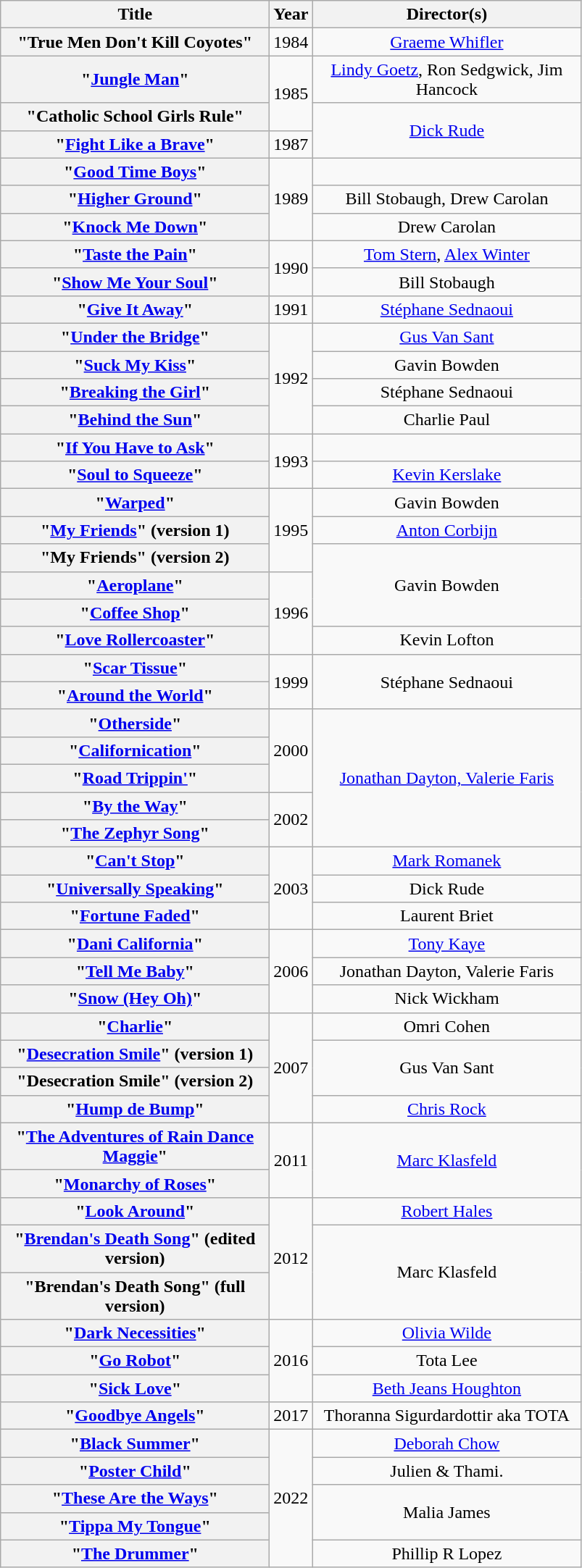<table class="wikitable plainrowheaders" style="text-align:center;">
<tr>
<th scope="col" style="width:15em;">Title</th>
<th scope="col" style="width:1em;">Year</th>
<th scope="col" style="width:15em;">Director(s)</th>
</tr>
<tr>
<th scope="row">"True Men Don't Kill Coyotes"</th>
<td>1984</td>
<td><a href='#'>Graeme Whifler</a></td>
</tr>
<tr>
<th scope="row">"<a href='#'>Jungle Man</a>"</th>
<td rowspan="2">1985</td>
<td><a href='#'>Lindy Goetz</a>, Ron Sedgwick, Jim Hancock</td>
</tr>
<tr>
<th scope="row">"Catholic School Girls Rule"</th>
<td rowspan="2"><a href='#'>Dick Rude</a></td>
</tr>
<tr>
<th scope="row">"<a href='#'>Fight Like a Brave</a>"</th>
<td>1987</td>
</tr>
<tr>
<th scope="row">"<a href='#'>Good Time Boys</a>"</th>
<td rowspan="3">1989</td>
<td></td>
</tr>
<tr>
<th scope="row">"<a href='#'>Higher Ground</a>"</th>
<td>Bill Stobaugh, Drew Carolan</td>
</tr>
<tr>
<th scope="row">"<a href='#'>Knock Me Down</a>"</th>
<td>Drew Carolan</td>
</tr>
<tr>
<th scope="row">"<a href='#'>Taste the Pain</a>"</th>
<td rowspan="2">1990</td>
<td><a href='#'>Tom Stern</a>, <a href='#'>Alex Winter</a></td>
</tr>
<tr>
<th scope="row">"<a href='#'>Show Me Your Soul</a>"</th>
<td>Bill Stobaugh</td>
</tr>
<tr>
<th scope="row">"<a href='#'>Give It Away</a>"</th>
<td>1991</td>
<td><a href='#'>Stéphane Sednaoui</a></td>
</tr>
<tr>
<th scope="row">"<a href='#'>Under the Bridge</a>"</th>
<td rowspan="4">1992</td>
<td><a href='#'>Gus Van Sant</a></td>
</tr>
<tr>
<th scope="row">"<a href='#'>Suck My Kiss</a>"</th>
<td>Gavin Bowden</td>
</tr>
<tr>
<th scope="row">"<a href='#'>Breaking the Girl</a>"</th>
<td>Stéphane Sednaoui</td>
</tr>
<tr>
<th scope="row">"<a href='#'>Behind the Sun</a>"</th>
<td>Charlie Paul</td>
</tr>
<tr>
<th scope="row">"<a href='#'>If You Have to Ask</a>"</th>
<td rowspan="2">1993</td>
<td></td>
</tr>
<tr>
<th scope="row">"<a href='#'>Soul to Squeeze</a>"</th>
<td><a href='#'>Kevin Kerslake</a></td>
</tr>
<tr>
<th scope="row">"<a href='#'>Warped</a>"</th>
<td rowspan="3">1995</td>
<td>Gavin Bowden</td>
</tr>
<tr>
<th scope="row">"<a href='#'>My Friends</a>" (version 1)</th>
<td><a href='#'>Anton Corbijn</a></td>
</tr>
<tr>
<th scope="row">"My Friends" (version 2)</th>
<td rowspan="3">Gavin Bowden</td>
</tr>
<tr>
<th scope="row">"<a href='#'>Aeroplane</a>"</th>
<td rowspan="3">1996</td>
</tr>
<tr>
<th scope="row">"<a href='#'>Coffee Shop</a>"</th>
</tr>
<tr>
<th scope="row">"<a href='#'>Love Rollercoaster</a>"</th>
<td>Kevin Lofton</td>
</tr>
<tr>
<th scope="row">"<a href='#'>Scar Tissue</a>"</th>
<td rowspan="2">1999</td>
<td rowspan="2">Stéphane Sednaoui</td>
</tr>
<tr>
<th scope="row">"<a href='#'>Around the World</a>"</th>
</tr>
<tr>
<th scope="row">"<a href='#'>Otherside</a>"</th>
<td rowspan="3">2000</td>
<td rowspan="5"><a href='#'>Jonathan Dayton, Valerie Faris</a></td>
</tr>
<tr>
<th scope="row">"<a href='#'>Californication</a>"</th>
</tr>
<tr>
<th scope="row">"<a href='#'>Road Trippin'</a>"</th>
</tr>
<tr>
<th scope="row">"<a href='#'>By the Way</a>"</th>
<td rowspan="2">2002</td>
</tr>
<tr>
<th scope="row">"<a href='#'>The Zephyr Song</a>"</th>
</tr>
<tr>
<th scope="row">"<a href='#'>Can't Stop</a>"</th>
<td rowspan="3">2003</td>
<td><a href='#'>Mark Romanek</a></td>
</tr>
<tr>
<th scope="row">"<a href='#'>Universally Speaking</a>"</th>
<td>Dick Rude</td>
</tr>
<tr>
<th scope="row">"<a href='#'>Fortune Faded</a>"</th>
<td>Laurent Briet</td>
</tr>
<tr>
<th scope="row">"<a href='#'>Dani California</a>"</th>
<td rowspan="3">2006</td>
<td><a href='#'>Tony Kaye</a></td>
</tr>
<tr>
<th scope="row">"<a href='#'>Tell Me Baby</a>"</th>
<td>Jonathan Dayton, Valerie Faris</td>
</tr>
<tr>
<th scope="row">"<a href='#'>Snow (Hey Oh)</a>"</th>
<td>Nick Wickham</td>
</tr>
<tr>
<th scope="row">"<a href='#'>Charlie</a>"</th>
<td rowspan="4">2007</td>
<td>Omri Cohen</td>
</tr>
<tr>
<th scope="row">"<a href='#'>Desecration Smile</a>" (version 1)</th>
<td rowspan="2">Gus Van Sant</td>
</tr>
<tr>
<th scope="row">"Desecration Smile" (version 2)</th>
</tr>
<tr>
<th scope="row">"<a href='#'>Hump de Bump</a>"</th>
<td><a href='#'>Chris Rock</a></td>
</tr>
<tr>
<th scope="row">"<a href='#'>The Adventures of Rain Dance Maggie</a>"</th>
<td rowspan="2">2011</td>
<td rowspan="2"><a href='#'>Marc Klasfeld</a></td>
</tr>
<tr>
<th scope="row">"<a href='#'>Monarchy of Roses</a>"</th>
</tr>
<tr>
<th scope="row">"<a href='#'>Look Around</a>"</th>
<td rowspan="3">2012</td>
<td><a href='#'>Robert Hales</a></td>
</tr>
<tr>
<th scope="row">"<a href='#'>Brendan's Death Song</a>" (edited version)</th>
<td rowspan="2">Marc Klasfeld</td>
</tr>
<tr>
<th scope="row">"Brendan's Death Song" (full version)</th>
</tr>
<tr>
<th scope="row">"<a href='#'>Dark Necessities</a>"</th>
<td rowspan="3">2016</td>
<td><a href='#'>Olivia Wilde</a></td>
</tr>
<tr>
<th scope="row">"<a href='#'>Go Robot</a>"</th>
<td>Tota Lee</td>
</tr>
<tr>
<th scope="row">"<a href='#'>Sick Love</a>"</th>
<td><a href='#'>Beth Jeans Houghton</a></td>
</tr>
<tr>
<th scope="row">"<a href='#'>Goodbye Angels</a>"</th>
<td>2017</td>
<td>Thoranna Sigurdardottir aka TOTA</td>
</tr>
<tr>
<th scope="row">"<a href='#'>Black Summer</a>"</th>
<td rowspan="5">2022</td>
<td><a href='#'>Deborah Chow</a></td>
</tr>
<tr>
<th scope="row">"<a href='#'>Poster Child</a>"</th>
<td>Julien & Thami.</td>
</tr>
<tr>
<th scope="row">"<a href='#'>These Are the Ways</a>"</th>
<td rowspan="2">Malia James</td>
</tr>
<tr>
<th scope="row">"<a href='#'>Tippa My Tongue</a>"</th>
</tr>
<tr>
<th scope="row">"<a href='#'>The Drummer</a>"</th>
<td>Phillip R Lopez</td>
</tr>
</table>
